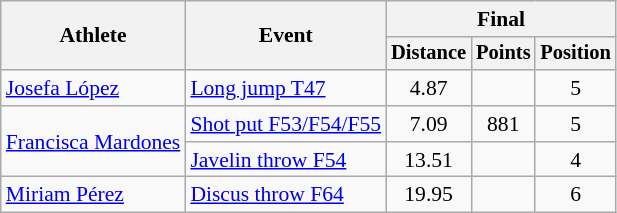<table class=wikitable style="font-size:90%">
<tr>
<th rowspan="2">Athlete</th>
<th rowspan="2">Event</th>
<th colspan="3">Final</th>
</tr>
<tr style="font-size:95%">
<th>Distance</th>
<th>Points</th>
<th>Position</th>
</tr>
<tr align=center>
<td align=left><a href='#'>Josefa López</a></td>
<td align=left><a href='#'>Long jump T47</a></td>
<td>4.87</td>
<td></td>
<td>5</td>
</tr>
<tr align=center>
<td align=left rowspan=2><a href='#'>Francisca Mardones</a></td>
<td align=left><a href='#'>Shot put F53/F54/F55</a></td>
<td>7.09</td>
<td>881</td>
<td>5</td>
</tr>
<tr align=center>
<td align=left><a href='#'>Javelin throw F54</a></td>
<td>13.51</td>
<td></td>
<td>4</td>
</tr>
<tr align=center>
<td align=left><a href='#'>Miriam Pérez</a></td>
<td align=left><a href='#'>Discus throw F64</a></td>
<td>19.95</td>
<td></td>
<td>6</td>
</tr>
</table>
